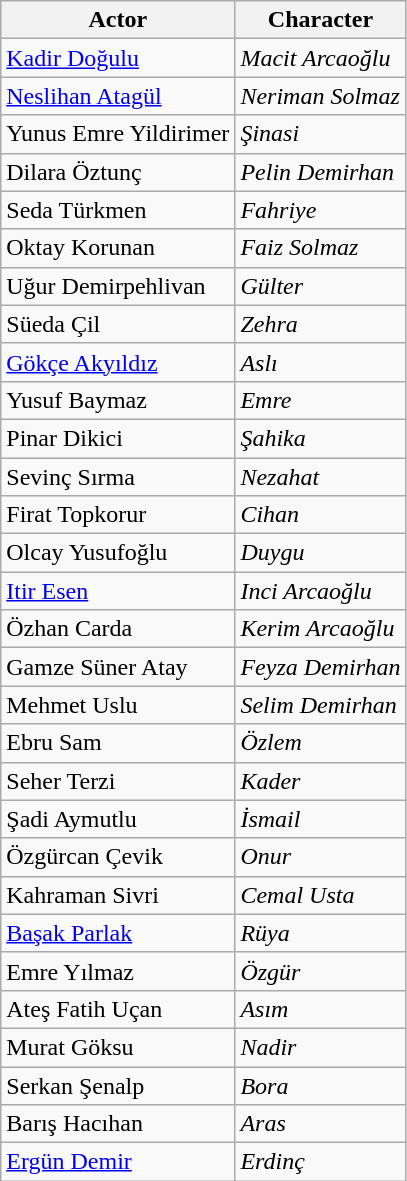<table class="wikitable">
<tr>
<th>Actor</th>
<th>Character</th>
</tr>
<tr>
<td><a href='#'>Kadir Doğulu</a></td>
<td><em>Macit Arcaoğlu</em></td>
</tr>
<tr>
<td><a href='#'>Neslihan Atagül</a></td>
<td><em>Neriman Solmaz</em></td>
</tr>
<tr>
<td>Yunus Emre Yildirimer</td>
<td><em>Şinasi</em></td>
</tr>
<tr>
<td>Dilara Öztunç</td>
<td><em>Pelin Demirhan</em></td>
</tr>
<tr>
<td>Seda Türkmen</td>
<td><em>Fahriye</em></td>
</tr>
<tr>
<td>Oktay Korunan</td>
<td><em>Faiz Solmaz</em></td>
</tr>
<tr>
<td>Uğur Demirpehlivan</td>
<td><em>Gülter</em></td>
</tr>
<tr>
<td>Süeda Çil</td>
<td><em>Zehra</em></td>
</tr>
<tr>
<td><a href='#'>Gökçe Akyıldız</a></td>
<td><em>Aslı</em></td>
</tr>
<tr>
<td>Yusuf Baymaz</td>
<td><em>Emre</em></td>
</tr>
<tr>
<td>Pinar Dikici</td>
<td><em>Şahika</em></td>
</tr>
<tr>
<td>Sevinç Sırma</td>
<td><em>Nezahat</em></td>
</tr>
<tr>
<td>Firat Topkorur</td>
<td><em>Cihan</em></td>
</tr>
<tr>
<td>Olcay Yusufoğlu</td>
<td><em>Duygu</em></td>
</tr>
<tr>
<td><a href='#'>Itir Esen</a></td>
<td><em>Inci Arcaoğlu</em></td>
</tr>
<tr>
<td>Özhan Carda</td>
<td><em>Kerim Arcaoğlu</em></td>
</tr>
<tr>
<td>Gamze Süner Atay</td>
<td><em>Feyza Demirhan</em></td>
</tr>
<tr>
<td>Mehmet Uslu</td>
<td><em>Selim Demirhan</em></td>
</tr>
<tr>
<td>Ebru Sam</td>
<td><em>Özlem</em></td>
</tr>
<tr>
<td>Seher Terzi</td>
<td><em>Kader</em></td>
</tr>
<tr>
<td>Şadi Aymutlu</td>
<td><em>İsmail</em></td>
</tr>
<tr>
<td>Özgürcan Çevik</td>
<td><em>Onur</em></td>
</tr>
<tr>
<td>Kahraman Sivri</td>
<td><em>Cemal Usta</em></td>
</tr>
<tr>
<td><a href='#'>Başak Parlak</a></td>
<td><em>Rüya</em></td>
</tr>
<tr>
<td>Emre Yılmaz</td>
<td><em>Özgür</em></td>
</tr>
<tr>
<td>Ateş Fatih Uçan</td>
<td><em>Asım</em></td>
</tr>
<tr>
<td>Murat Göksu</td>
<td><em>Nadir</em></td>
</tr>
<tr>
<td>Serkan Şenalp</td>
<td><em>Bora</em></td>
</tr>
<tr>
<td>Barış Hacıhan</td>
<td><em>Aras</em></td>
</tr>
<tr>
<td><a href='#'>Ergün Demir</a></td>
<td><em>Erdinç</em></td>
</tr>
</table>
